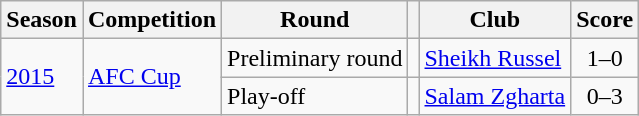<table class="wikitable">
<tr>
<th>Season</th>
<th>Competition</th>
<th>Round</th>
<th></th>
<th>Club</th>
<th>Score</th>
</tr>
<tr>
<td rowspan="2"><a href='#'>2015</a></td>
<td rowspan="2"><a href='#'>AFC Cup</a></td>
<td rowspan="1">Preliminary round</td>
<td></td>
<td><a href='#'>Sheikh Russel</a></td>
<td align=center>1–0</td>
</tr>
<tr>
<td rowspan="1">Play-off</td>
<td></td>
<td><a href='#'>Salam Zgharta</a></td>
<td align=center>0–3</td>
</tr>
</table>
